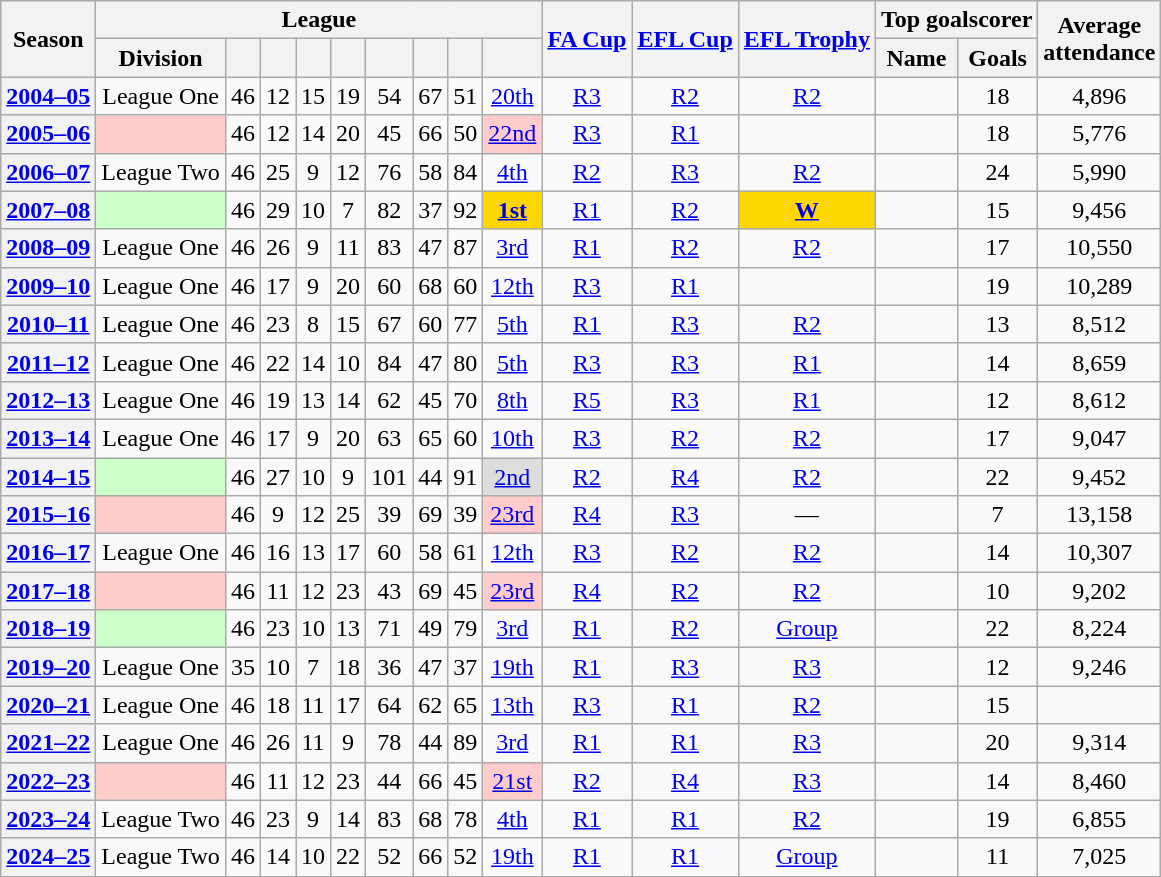<table class="wikitable sortable plainrowheaders" style="text-align: center">
<tr>
<th rowspan=2 scope=col>Season</th>
<th colspan=9 scope=col>League</th>
<th rowspan=2 scope=col><a href='#'>FA Cup</a></th>
<th rowspan=2 scope=col><a href='#'>EFL Cup</a></th>
<th rowspan=2 scope=col><a href='#'>EFL Trophy</a></th>
<th colspan=2 scope=col>Top goalscorer</th>
<th rowspan=2 scope=col>Average<br>attendance</th>
</tr>
<tr>
<th scope=col>Division</th>
<th scope=col></th>
<th scope=col></th>
<th scope=col></th>
<th scope=col></th>
<th scope=col></th>
<th scope=col></th>
<th scope=col></th>
<th scope=col data-sort-type="number"></th>
<th scope=col>Name</th>
<th scope=col>Goals</th>
</tr>
<tr>
<th scope=row><a href='#'>2004–05</a></th>
<td>League One</td>
<td>46</td>
<td>12</td>
<td>15</td>
<td>19</td>
<td>54</td>
<td>67</td>
<td>51</td>
<td><a href='#'>20th</a></td>
<td><a href='#'>R3</a></td>
<td><a href='#'>R2</a></td>
<td><a href='#'>R2</a></td>
<td></td>
<td>18</td>
<td>4,896</td>
</tr>
<tr>
<th scope=row><a href='#'>2005–06</a></th>
<td style="background-color:#FFCCCC;"></td>
<td>46</td>
<td>12</td>
<td>14</td>
<td>20</td>
<td>45</td>
<td>66</td>
<td>50</td>
<td style="background-color:#FFCCCC;"><a href='#'>22nd</a></td>
<td><a href='#'>R3</a></td>
<td><a href='#'>R1</a></td>
<td></td>
<td></td>
<td>18</td>
<td>5,776</td>
</tr>
<tr>
<th scope=row><a href='#'>2006–07</a></th>
<td>League Two</td>
<td>46</td>
<td>25</td>
<td>9</td>
<td>12</td>
<td>76</td>
<td>58</td>
<td>84</td>
<td><a href='#'>4th</a></td>
<td><a href='#'>R2</a></td>
<td><a href='#'>R3</a></td>
<td><a href='#'>R2</a></td>
<td></td>
<td>24</td>
<td>5,990</td>
</tr>
<tr>
<th scope=row><a href='#'>2007–08</a></th>
<td style="background-color:#cfc;"></td>
<td>46</td>
<td>29</td>
<td>10</td>
<td>7</td>
<td>82</td>
<td>37</td>
<td>92</td>
<td bgcolor="gold"><strong><a href='#'>1st</a></strong></td>
<td><a href='#'>R1</a></td>
<td><a href='#'>R2</a></td>
<td bgcolor="gold"><strong><a href='#'>W</a></strong></td>
<td></td>
<td>15</td>
<td>9,456</td>
</tr>
<tr>
<th scope=row><a href='#'>2008–09</a></th>
<td>League One</td>
<td>46</td>
<td>26</td>
<td>9</td>
<td>11</td>
<td>83</td>
<td>47</td>
<td>87</td>
<td><a href='#'>3rd</a></td>
<td><a href='#'>R1</a></td>
<td><a href='#'>R2</a></td>
<td><a href='#'>R2</a></td>
<td></td>
<td>17</td>
<td>10,550</td>
</tr>
<tr>
<th scope=row><a href='#'>2009–10</a></th>
<td>League One</td>
<td>46</td>
<td>17</td>
<td>9</td>
<td>20</td>
<td>60</td>
<td>68</td>
<td>60</td>
<td><a href='#'>12th</a></td>
<td><a href='#'>R3</a></td>
<td><a href='#'>R1</a></td>
<td></td>
<td></td>
<td>19</td>
<td>10,289</td>
</tr>
<tr>
<th scope=row><a href='#'>2010–11</a></th>
<td>League One</td>
<td>46</td>
<td>23</td>
<td>8</td>
<td>15</td>
<td>67</td>
<td>60</td>
<td>77</td>
<td><a href='#'>5th</a></td>
<td><a href='#'>R1</a></td>
<td><a href='#'>R3</a></td>
<td><a href='#'>R2</a></td>
<td></td>
<td>13</td>
<td>8,512</td>
</tr>
<tr>
<th scope=row><a href='#'>2011–12</a></th>
<td>League One</td>
<td>46</td>
<td>22</td>
<td>14</td>
<td>10</td>
<td>84</td>
<td>47</td>
<td>80</td>
<td><a href='#'>5th</a></td>
<td><a href='#'>R3</a></td>
<td><a href='#'>R3</a></td>
<td><a href='#'>R1</a></td>
<td></td>
<td>14</td>
<td>8,659</td>
</tr>
<tr>
<th scope=row><a href='#'>2012–13</a></th>
<td>League One</td>
<td>46</td>
<td>19</td>
<td>13</td>
<td>14</td>
<td>62</td>
<td>45</td>
<td>70</td>
<td><a href='#'>8th</a></td>
<td><a href='#'>R5</a></td>
<td><a href='#'>R3</a></td>
<td><a href='#'>R1</a></td>
<td></td>
<td>12</td>
<td>8,612</td>
</tr>
<tr>
<th scope=row><a href='#'>2013–14</a></th>
<td>League One</td>
<td>46</td>
<td>17</td>
<td>9</td>
<td>20</td>
<td>63</td>
<td>65</td>
<td>60</td>
<td><a href='#'>10th</a></td>
<td><a href='#'>R3</a></td>
<td><a href='#'>R2</a></td>
<td><a href='#'>R2</a></td>
<td></td>
<td>17</td>
<td>9,047</td>
</tr>
<tr>
<th scope=row><a href='#'>2014–15</a></th>
<td style="background-color:#cfc;"></td>
<td>46</td>
<td>27</td>
<td>10</td>
<td>9</td>
<td>101</td>
<td>44</td>
<td>91</td>
<td style="background-color:#DDD;"><a href='#'>2nd</a></td>
<td><a href='#'>R2</a></td>
<td><a href='#'>R4</a></td>
<td><a href='#'>R2</a></td>
<td></td>
<td>22</td>
<td>9,452</td>
</tr>
<tr>
<th scope=row><a href='#'>2015–16</a></th>
<td style="background-color:#FFCCCC;"></td>
<td>46</td>
<td>9</td>
<td>12</td>
<td>25</td>
<td>39</td>
<td>69</td>
<td>39</td>
<td style="background-color:#FFCCCC;"><a href='#'>23rd</a></td>
<td><a href='#'>R4</a></td>
<td><a href='#'>R3</a></td>
<td>—</td>
<td></td>
<td>7</td>
<td>13,158</td>
</tr>
<tr>
<th scope=row><a href='#'>2016–17</a></th>
<td>League One</td>
<td>46</td>
<td>16</td>
<td>13</td>
<td>17</td>
<td>60</td>
<td>58</td>
<td>61</td>
<td><a href='#'>12th</a></td>
<td><a href='#'>R3</a></td>
<td><a href='#'>R2</a></td>
<td><a href='#'>R2</a></td>
<td></td>
<td>14</td>
<td>10,307</td>
</tr>
<tr>
<th scope=row><a href='#'>2017–18</a></th>
<td style="background-color:#FFCCCC;"></td>
<td>46</td>
<td>11</td>
<td>12</td>
<td>23</td>
<td>43</td>
<td>69</td>
<td>45</td>
<td style="background-color:#FFCCCC;"><a href='#'>23rd</a></td>
<td><a href='#'>R4</a></td>
<td><a href='#'>R2</a></td>
<td><a href='#'>R2</a></td>
<td></td>
<td>10</td>
<td>9,202</td>
</tr>
<tr>
<th scope=row><a href='#'>2018–19</a></th>
<td style="background-color:#cfc;"></td>
<td>46</td>
<td>23</td>
<td>10</td>
<td>13</td>
<td>71</td>
<td>49</td>
<td>79</td>
<td><a href='#'>3rd</a></td>
<td><a href='#'>R1</a></td>
<td><a href='#'>R2</a></td>
<td><a href='#'>Group</a></td>
<td></td>
<td>22</td>
<td>8,224</td>
</tr>
<tr>
<th scope=row><a href='#'>2019–20</a></th>
<td>League One</td>
<td>35</td>
<td>10</td>
<td>7</td>
<td>18</td>
<td>36</td>
<td>47</td>
<td>37</td>
<td><a href='#'>19th</a></td>
<td><a href='#'>R1</a></td>
<td><a href='#'>R3</a></td>
<td><a href='#'>R3</a></td>
<td></td>
<td>12</td>
<td>9,246</td>
</tr>
<tr>
<th scope=row><a href='#'>2020–21</a></th>
<td>League One</td>
<td>46</td>
<td>18</td>
<td>11</td>
<td>17</td>
<td>64</td>
<td>62</td>
<td>65</td>
<td><a href='#'>13th</a></td>
<td><a href='#'>R3</a></td>
<td><a href='#'>R1</a></td>
<td><a href='#'>R2</a></td>
<td></td>
<td>15</td>
<td></td>
</tr>
<tr>
<th scope=row><a href='#'>2021–22</a></th>
<td>League One</td>
<td>46</td>
<td>26</td>
<td>11</td>
<td>9</td>
<td>78</td>
<td>44</td>
<td>89</td>
<td><a href='#'>3rd</a></td>
<td><a href='#'>R1</a></td>
<td><a href='#'>R1</a></td>
<td><a href='#'>R3</a></td>
<td></td>
<td>20</td>
<td>9,314</td>
</tr>
<tr>
<th scope=row><a href='#'>2022–23</a></th>
<td style="background-color:#FFCCCC;"></td>
<td>46</td>
<td>11</td>
<td>12</td>
<td>23</td>
<td>44</td>
<td>66</td>
<td>45</td>
<td style="background-color:#FFCCCC;"><a href='#'>21st</a></td>
<td><a href='#'>R2</a></td>
<td><a href='#'>R4</a></td>
<td><a href='#'>R3</a></td>
<td></td>
<td>14</td>
<td>8,460</td>
</tr>
<tr>
<th scope=row><a href='#'>2023–24</a></th>
<td>League Two</td>
<td>46</td>
<td>23</td>
<td>9</td>
<td>14</td>
<td>83</td>
<td>68</td>
<td>78</td>
<td><a href='#'>4th</a></td>
<td><a href='#'>R1</a></td>
<td><a href='#'>R1</a></td>
<td><a href='#'>R2</a></td>
<td></td>
<td>19</td>
<td>6,855</td>
</tr>
<tr>
<th scope=row><a href='#'>2024–25</a></th>
<td>League Two</td>
<td>46</td>
<td>14</td>
<td>10</td>
<td>22</td>
<td>52</td>
<td>66</td>
<td>52</td>
<td><a href='#'>19th</a></td>
<td><a href='#'>R1</a></td>
<td><a href='#'>R1</a></td>
<td><a href='#'>Group</a></td>
<td></td>
<td>11</td>
<td>7,025</td>
</tr>
</table>
